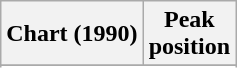<table class="wikitable sortable">
<tr>
<th align="left">Chart (1990)</th>
<th align="center">Peak<br>position</th>
</tr>
<tr>
</tr>
<tr>
</tr>
</table>
